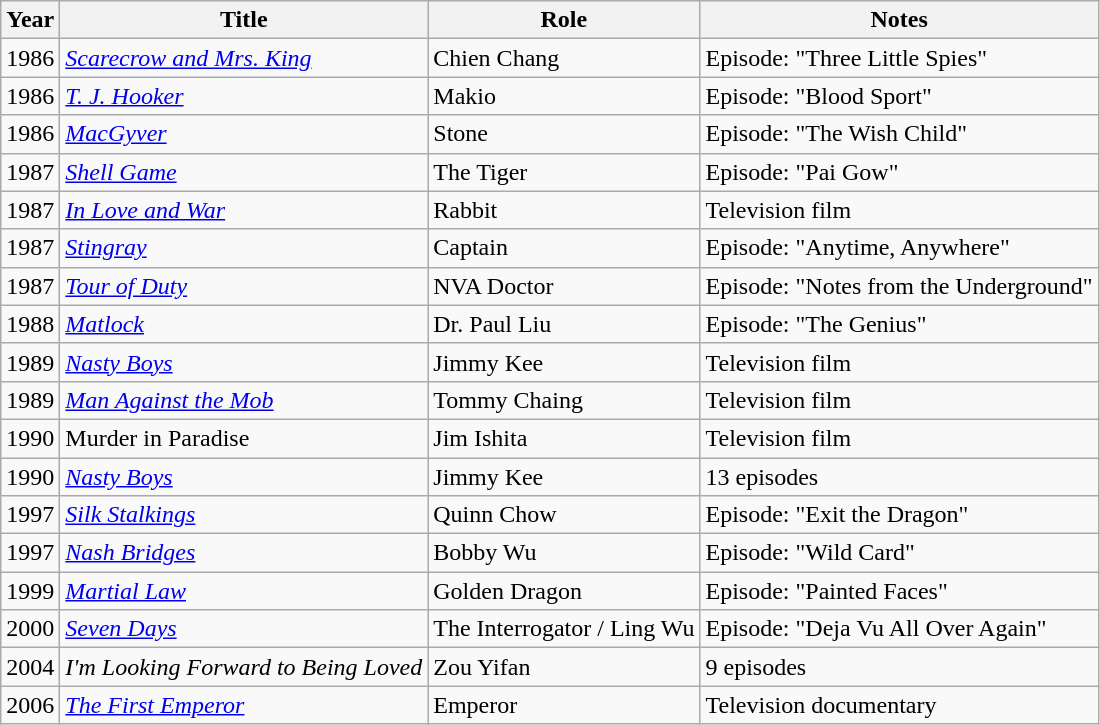<table class="wikitable sortable">
<tr>
<th>Year</th>
<th>Title</th>
<th>Role</th>
<th>Notes</th>
</tr>
<tr>
<td>1986</td>
<td><em><a href='#'>Scarecrow and Mrs. King</a></em></td>
<td>Chien Chang</td>
<td>Episode: "Three Little Spies"</td>
</tr>
<tr>
<td>1986</td>
<td><em><a href='#'>T. J. Hooker</a></em></td>
<td>Makio</td>
<td>Episode: "Blood Sport"</td>
</tr>
<tr>
<td>1986</td>
<td><a href='#'><em>MacGyver</em></a></td>
<td>Stone</td>
<td>Episode: "The Wish Child"</td>
</tr>
<tr>
<td>1987</td>
<td><a href='#'><em>Shell Game</em></a></td>
<td>The Tiger</td>
<td>Episode: "Pai Gow"</td>
</tr>
<tr>
<td>1987</td>
<td><a href='#'><em>In Love and War</em></a></td>
<td>Rabbit</td>
<td>Television film</td>
</tr>
<tr>
<td>1987</td>
<td><a href='#'><em>Stingray</em></a></td>
<td>Captain</td>
<td>Episode: "Anytime, Anywhere"</td>
</tr>
<tr>
<td>1987</td>
<td><a href='#'><em>Tour of Duty</em></a></td>
<td>NVA Doctor</td>
<td>Episode: "Notes from the Underground"</td>
</tr>
<tr>
<td>1988</td>
<td><a href='#'><em>Matlock</em></a></td>
<td>Dr. Paul Liu</td>
<td>Episode: "The Genius"</td>
</tr>
<tr>
<td>1989</td>
<td><a href='#'><em>Nasty Boys</em></a></td>
<td>Jimmy Kee</td>
<td>Television film</td>
</tr>
<tr>
<td>1989</td>
<td><a href='#'><em>Man Against the Mob</em></a></td>
<td>Tommy Chaing</td>
<td>Television film</td>
</tr>
<tr>
<td>1990</td>
<td>Murder in Paradise</td>
<td>Jim Ishita</td>
<td>Television film</td>
</tr>
<tr>
<td>1990</td>
<td><a href='#'><em>Nasty Boys</em></a></td>
<td>Jimmy Kee</td>
<td>13 episodes</td>
</tr>
<tr>
<td>1997</td>
<td><em><a href='#'>Silk Stalkings</a></em></td>
<td>Quinn Chow</td>
<td>Episode: "Exit the Dragon"</td>
</tr>
<tr>
<td>1997</td>
<td><em><a href='#'>Nash Bridges</a></em></td>
<td>Bobby Wu</td>
<td>Episode: "Wild Card"</td>
</tr>
<tr>
<td>1999</td>
<td><a href='#'><em>Martial Law</em></a></td>
<td>Golden Dragon</td>
<td>Episode: "Painted Faces"</td>
</tr>
<tr>
<td>2000</td>
<td><a href='#'><em>Seven Days</em></a></td>
<td>The Interrogator / Ling Wu</td>
<td>Episode: "Deja Vu All Over Again"</td>
</tr>
<tr>
<td>2004</td>
<td><em>I'm Looking Forward to Being Loved</em></td>
<td>Zou Yifan</td>
<td>9 episodes</td>
</tr>
<tr>
<td>2006</td>
<td><em><a href='#'>The First Emperor</a></em></td>
<td>Emperor</td>
<td>Television documentary</td>
</tr>
</table>
